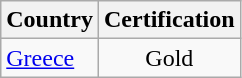<table class="wikitable">
<tr>
<th>Country</th>
<th>Certification</th>
</tr>
<tr>
<td><a href='#'>Greece</a></td>
<td style="text-align:center;">Gold</td>
</tr>
</table>
